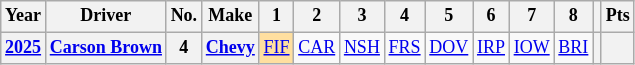<table class="wikitable" style="text-align:center; font-size:75%">
<tr>
<th>Year</th>
<th>Driver</th>
<th>No.</th>
<th>Make</th>
<th>1</th>
<th>2</th>
<th>3</th>
<th>4</th>
<th>5</th>
<th>6</th>
<th>7</th>
<th>8</th>
<th></th>
<th>Pts</th>
</tr>
<tr>
<th><a href='#'>2025</a></th>
<th><a href='#'>Carson Brown</a></th>
<th>4</th>
<th><a href='#'>Chevy</a></th>
<td style="background:#FFDF9F;"><a href='#'>FIF</a><br></td>
<td><a href='#'>CAR</a></td>
<td><a href='#'>NSH</a></td>
<td><a href='#'>FRS</a></td>
<td><a href='#'>DOV</a></td>
<td><a href='#'>IRP</a></td>
<td><a href='#'>IOW</a></td>
<td><a href='#'>BRI</a></td>
<th></th>
<th></th>
</tr>
</table>
